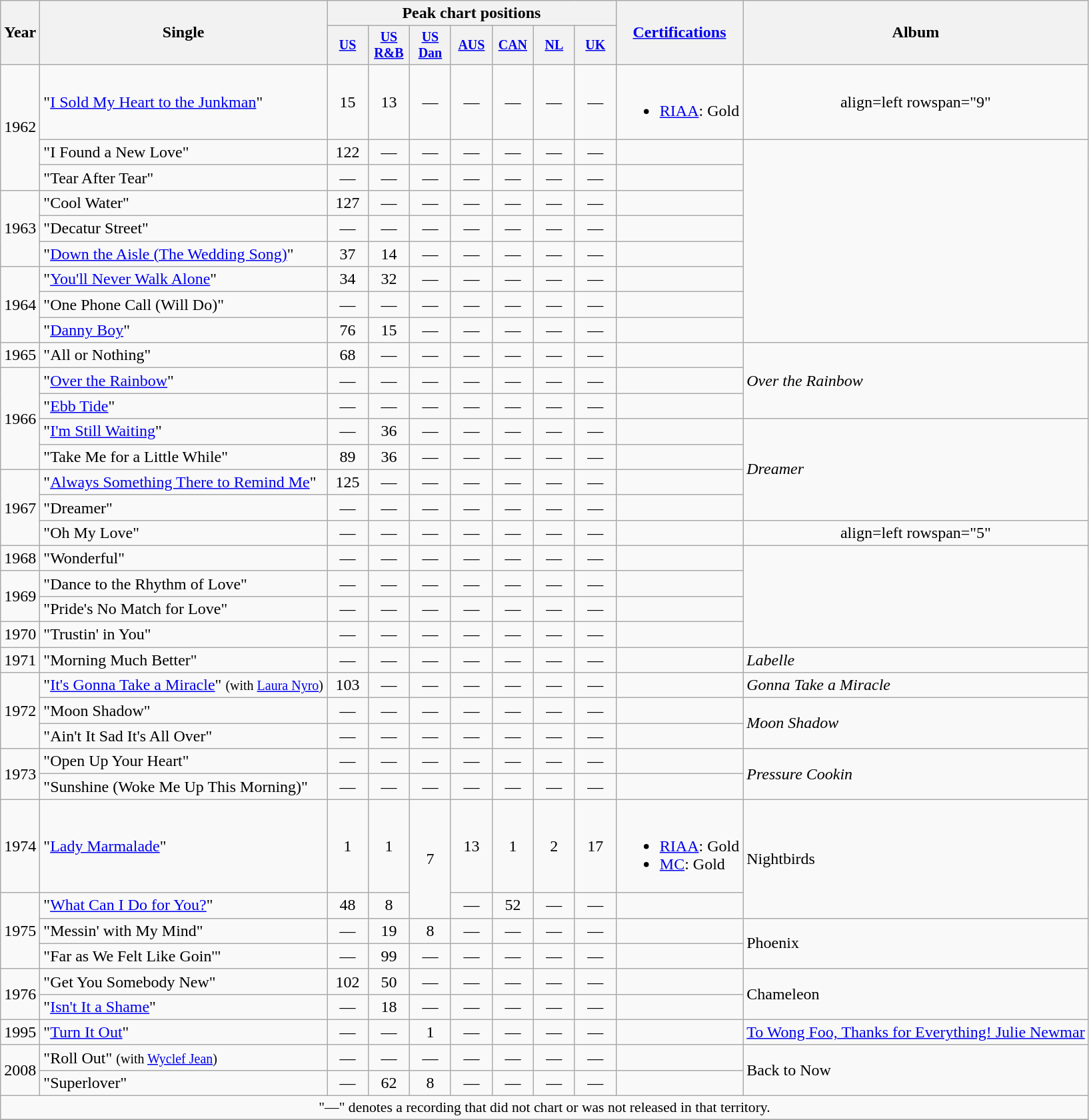<table class="wikitable" style="text-align:center;">
<tr>
<th rowspan="2">Year</th>
<th rowspan="2">Single</th>
<th colspan="7">Peak chart positions</th>
<th rowspan="2"><a href='#'>Certifications</a></th>
<th rowspan="2">Album</th>
</tr>
<tr style="font-size:smaller;">
<th width="35"><a href='#'>US</a><br></th>
<th width="35"><a href='#'>US<br>R&B</a><br></th>
<th width="35"><a href='#'>US<br>Dan</a><br></th>
<th width="35"><a href='#'>AUS</a><br></th>
<th width="35"><a href='#'>CAN</a><br></th>
<th width="35"><a href='#'>NL</a><br></th>
<th width="35"><a href='#'>UK</a><br></th>
</tr>
<tr>
<td rowspan="3">1962</td>
<td align="left">"<a href='#'>I Sold My Heart to the Junkman</a>"</td>
<td>15</td>
<td>13</td>
<td>—</td>
<td>—</td>
<td>—</td>
<td>—</td>
<td>—</td>
<td align=left><br><ul><li><a href='#'>RIAA</a>: Gold</li></ul></td>
<td>align=left rowspan="9" </td>
</tr>
<tr>
<td align="left">"I Found a New Love"</td>
<td>122</td>
<td>—</td>
<td>—</td>
<td>—</td>
<td>—</td>
<td>—</td>
<td>—</td>
<td align=left></td>
</tr>
<tr>
<td align="left">"Tear After Tear"</td>
<td>—</td>
<td>—</td>
<td>—</td>
<td>—</td>
<td>—</td>
<td>—</td>
<td>—</td>
<td align=left></td>
</tr>
<tr>
<td rowspan="3">1963</td>
<td align="left">"Cool Water"</td>
<td>127</td>
<td>—</td>
<td>—</td>
<td>—</td>
<td>—</td>
<td>—</td>
<td>—</td>
<td align=left></td>
</tr>
<tr>
<td align="left">"Decatur Street"</td>
<td>—</td>
<td>—</td>
<td>—</td>
<td>—</td>
<td>—</td>
<td>—</td>
<td>—</td>
<td align=left></td>
</tr>
<tr>
<td align="left">"<a href='#'>Down the Aisle (The Wedding Song)</a>"</td>
<td>37</td>
<td>14</td>
<td>—</td>
<td>—</td>
<td>—</td>
<td>—</td>
<td>—</td>
<td align=left></td>
</tr>
<tr>
<td rowspan="3">1964</td>
<td align="left">"<a href='#'>You'll Never Walk Alone</a>"</td>
<td>34</td>
<td>32</td>
<td>—</td>
<td>—</td>
<td>—</td>
<td>—</td>
<td>—</td>
<td align=left></td>
</tr>
<tr>
<td align="left">"One Phone Call (Will Do)"</td>
<td>—</td>
<td>—</td>
<td>—</td>
<td>—</td>
<td>—</td>
<td>—</td>
<td>—</td>
<td align=left></td>
</tr>
<tr>
<td align="left">"<a href='#'>Danny Boy</a>"</td>
<td>76</td>
<td>15</td>
<td>—</td>
<td>—</td>
<td>—</td>
<td>—</td>
<td>—</td>
<td align=left></td>
</tr>
<tr>
<td rowspan="1">1965</td>
<td align="left">"All or Nothing"</td>
<td>68</td>
<td>—</td>
<td>—</td>
<td>—</td>
<td>—</td>
<td>—</td>
<td>—</td>
<td align=left></td>
<td align=left rowspan="3"><em>Over the Rainbow</em></td>
</tr>
<tr>
<td rowspan="4">1966</td>
<td align="left">"<a href='#'>Over the Rainbow</a>"</td>
<td>—</td>
<td>—</td>
<td>—</td>
<td>—</td>
<td>—</td>
<td>—</td>
<td>—</td>
<td align=left></td>
</tr>
<tr>
<td align="left">"<a href='#'>Ebb Tide</a>"</td>
<td>—</td>
<td>—</td>
<td>—</td>
<td>—</td>
<td>—</td>
<td>—</td>
<td>—</td>
<td align=left></td>
</tr>
<tr>
<td align="left">"<a href='#'>I'm Still Waiting</a>"</td>
<td>—</td>
<td>36</td>
<td>—</td>
<td>—</td>
<td>—</td>
<td>—</td>
<td>—</td>
<td align=left></td>
<td align=left rowspan="4"><em>Dreamer</em></td>
</tr>
<tr>
<td align="left">"Take Me for a Little While"</td>
<td>89</td>
<td>36</td>
<td>—</td>
<td>—</td>
<td>—</td>
<td>—</td>
<td>—</td>
<td align=left></td>
</tr>
<tr>
<td rowspan="3">1967</td>
<td align="left">"<a href='#'>Always Something There to Remind Me</a>"</td>
<td>125</td>
<td>—</td>
<td>—</td>
<td>—</td>
<td>—</td>
<td>—</td>
<td>—</td>
<td align=left></td>
</tr>
<tr>
<td align="left">"Dreamer"</td>
<td>—</td>
<td>—</td>
<td>—</td>
<td>—</td>
<td>—</td>
<td>—</td>
<td>—</td>
<td align=left></td>
</tr>
<tr>
<td align="left">"Oh My Love"</td>
<td>—</td>
<td>—</td>
<td>—</td>
<td>—</td>
<td>—</td>
<td>—</td>
<td>—</td>
<td align=left></td>
<td>align=left rowspan="5" </td>
</tr>
<tr>
<td rowspan="1">1968</td>
<td align="left">"Wonderful"</td>
<td>—</td>
<td>—</td>
<td>—</td>
<td>—</td>
<td>—</td>
<td>—</td>
<td>—</td>
<td align=left></td>
</tr>
<tr>
<td rowspan="2">1969</td>
<td align="left">"Dance to the Rhythm of Love"</td>
<td>—</td>
<td>—</td>
<td>—</td>
<td>—</td>
<td>—</td>
<td>—</td>
<td>—</td>
<td align=left></td>
</tr>
<tr>
<td align="left">"Pride's No Match for Love"</td>
<td>—</td>
<td>—</td>
<td>—</td>
<td>—</td>
<td>—</td>
<td>—</td>
<td>—</td>
<td align=left></td>
</tr>
<tr>
<td rowspan="1">1970</td>
<td align="left">"Trustin' in You"</td>
<td>—</td>
<td>—</td>
<td>—</td>
<td>—</td>
<td>—</td>
<td>—</td>
<td>—</td>
<td align=left></td>
</tr>
<tr>
<td rowspan="1">1971</td>
<td align="left">"Morning Much Better"</td>
<td>—</td>
<td>—</td>
<td>—</td>
<td>—</td>
<td>—</td>
<td>—</td>
<td>—</td>
<td align=left></td>
<td align=left rowspan="1"><em>Labelle</em></td>
</tr>
<tr>
<td rowspan="3">1972</td>
<td align="left">"<a href='#'>It's Gonna Take a Miracle</a>" <small>(with <a href='#'>Laura Nyro</a>)</small></td>
<td>103</td>
<td>—</td>
<td>—</td>
<td>—</td>
<td>—</td>
<td>—</td>
<td>—</td>
<td align=left></td>
<td align=left rowspan="1"><em>Gonna Take a Miracle</em></td>
</tr>
<tr>
<td align="left">"Moon Shadow"</td>
<td>—</td>
<td>—</td>
<td>—</td>
<td>—</td>
<td>—</td>
<td>—</td>
<td>—</td>
<td align=left></td>
<td align=left rowspan="2"><em>Moon Shadow</em></td>
</tr>
<tr>
<td align="left">"Ain't It Sad It's All Over"</td>
<td>—</td>
<td>—</td>
<td>—</td>
<td>—</td>
<td>—</td>
<td>—</td>
<td>—</td>
<td align=left></td>
</tr>
<tr>
<td rowspan="2">1973</td>
<td align="left">"Open Up Your Heart"</td>
<td>—</td>
<td>—</td>
<td>—</td>
<td>—</td>
<td>—</td>
<td>—</td>
<td>—</td>
<td align=left></td>
<td align=left rowspan="2"><em>Pressure Cookin<strong></td>
</tr>
<tr>
<td align="left">"Sunshine (Woke Me Up This Morning)"</td>
<td>—</td>
<td>—</td>
<td>—</td>
<td>—</td>
<td>—</td>
<td>—</td>
<td>—</td>
<td align=left></td>
</tr>
<tr>
<td rowspan="1">1974</td>
<td align="left">"<a href='#'>Lady Marmalade</a>"</td>
<td>1</td>
<td>1</td>
<td rowspan="2">7</td>
<td>13</td>
<td>1</td>
<td>2</td>
<td>17</td>
<td align=left><br><ul><li><a href='#'>RIAA</a>: Gold</li><li><a href='#'>MC</a>: Gold</li></ul></td>
<td align=left rowspan="2"></em>Nightbirds<em></td>
</tr>
<tr>
<td rowspan="3">1975</td>
<td align="left">"<a href='#'>What Can I Do for You?</a>"</td>
<td>48</td>
<td>8</td>
<td>—</td>
<td>52</td>
<td>—</td>
<td>—</td>
<td align=left></td>
</tr>
<tr>
<td align="left">"Messin' with My Mind"</td>
<td>—</td>
<td>19</td>
<td>8</td>
<td>—</td>
<td>—</td>
<td>—</td>
<td>—</td>
<td align=left></td>
<td align=left rowspan="2"></em>Phoenix<em></td>
</tr>
<tr>
<td align="left">"Far as We Felt Like Goin'"</td>
<td>—</td>
<td>99</td>
<td>—</td>
<td>—</td>
<td>—</td>
<td>—</td>
<td>—</td>
<td align=left></td>
</tr>
<tr>
<td rowspan="2">1976</td>
<td align="left">"Get You Somebody New"</td>
<td>102</td>
<td>50</td>
<td>—</td>
<td>—</td>
<td>—</td>
<td>—</td>
<td>—</td>
<td align=left></td>
<td align=left rowspan="2"></em>Chameleon<em></td>
</tr>
<tr>
<td align="left">"<a href='#'>Isn't It a Shame</a>"</td>
<td>—</td>
<td>18</td>
<td>—</td>
<td>—</td>
<td>—</td>
<td>—</td>
<td>—</td>
<td align=left></td>
</tr>
<tr>
<td rowspan="1">1995</td>
<td align="left">"<a href='#'>Turn It Out</a>"</td>
<td>—</td>
<td>—</td>
<td>1</td>
<td>—</td>
<td>—</td>
<td>—</td>
<td>—</td>
<td align=left></td>
<td align=left rowspan="1"></em><a href='#'>To Wong Foo, Thanks for Everything! Julie Newmar</a><em></td>
</tr>
<tr>
<td rowspan="2">2008</td>
<td align="left">"Roll Out" <small>(with <a href='#'>Wyclef Jean</a>)</small></td>
<td>—</td>
<td>—</td>
<td>—</td>
<td>—</td>
<td>—</td>
<td>—</td>
<td>—</td>
<td align=left></td>
<td align=left rowspan="2"></em>Back to Now<em></td>
</tr>
<tr>
<td align="left">"Superlover"</td>
<td>—</td>
<td>62</td>
<td>8</td>
<td>—</td>
<td>—</td>
<td>—</td>
<td>—</td>
<td align=left></td>
</tr>
<tr>
<td colspan="15" style="font-size:90%">"—" denotes a recording that did not chart or was not released in that territory.</td>
</tr>
<tr>
</tr>
</table>
